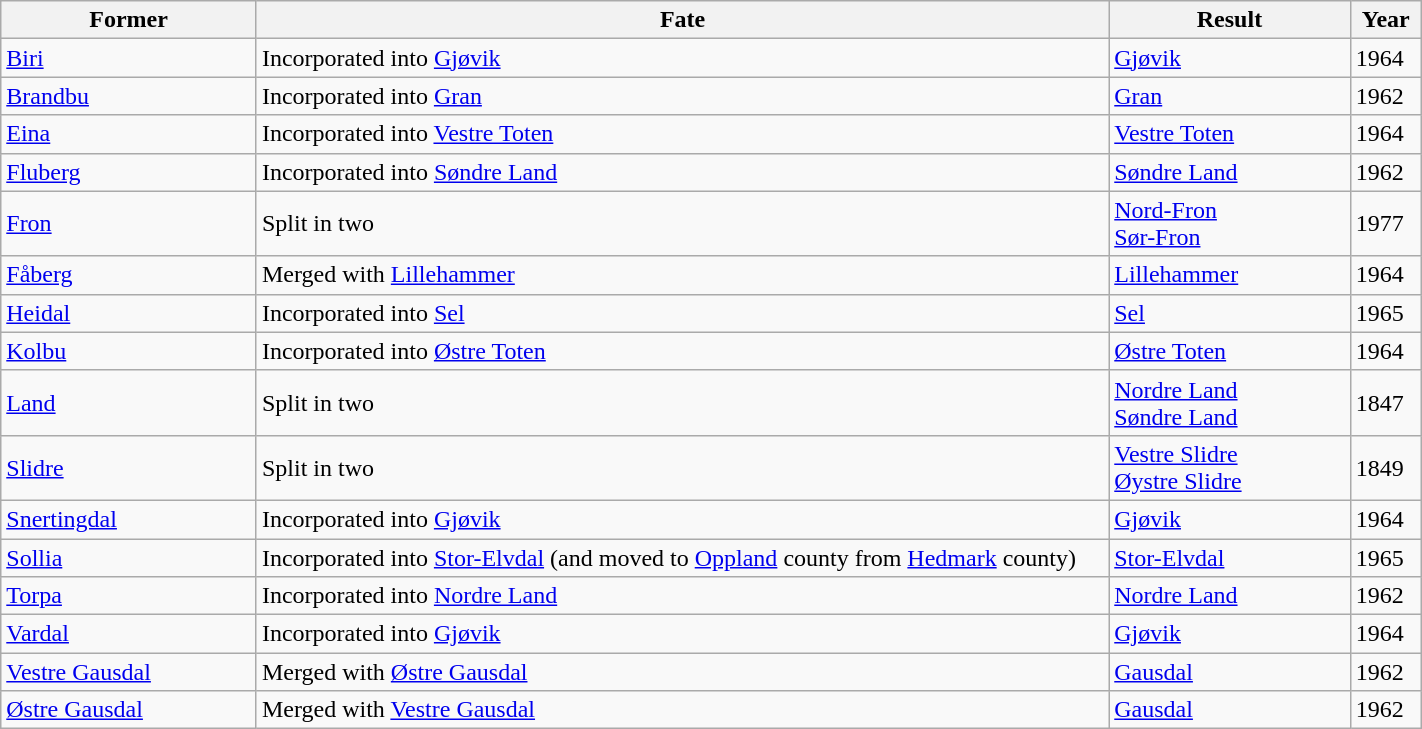<table class="wikitable sortable" width="75%">
<tr>
<th width="18%">Former</th>
<th width="60%" class="unsortable">Fate</th>
<th width="17%">Result</th>
<th width="5%">Year</th>
</tr>
<tr>
<td><a href='#'>Biri</a></td>
<td>Incorporated into <a href='#'>Gjøvik</a></td>
<td><a href='#'>Gjøvik</a></td>
<td>1964</td>
</tr>
<tr>
<td><a href='#'>Brandbu</a></td>
<td>Incorporated into <a href='#'>Gran</a></td>
<td><a href='#'>Gran</a></td>
<td>1962</td>
</tr>
<tr>
<td><a href='#'>Eina</a></td>
<td>Incorporated into <a href='#'>Vestre Toten</a></td>
<td><a href='#'>Vestre Toten</a></td>
<td>1964</td>
</tr>
<tr>
<td><a href='#'>Fluberg</a></td>
<td>Incorporated into <a href='#'>Søndre Land</a></td>
<td><a href='#'>Søndre Land</a></td>
<td>1962</td>
</tr>
<tr>
<td><a href='#'>Fron</a></td>
<td>Split in two</td>
<td><a href='#'>Nord-Fron</a><br><a href='#'>Sør-Fron</a></td>
<td>1977</td>
</tr>
<tr>
<td><a href='#'>Fåberg</a></td>
<td>Merged with <a href='#'>Lillehammer</a></td>
<td><a href='#'>Lillehammer</a></td>
<td>1964</td>
</tr>
<tr>
<td><a href='#'>Heidal</a></td>
<td>Incorporated into <a href='#'>Sel</a></td>
<td><a href='#'>Sel</a></td>
<td>1965</td>
</tr>
<tr>
<td><a href='#'>Kolbu</a></td>
<td>Incorporated into <a href='#'>Østre Toten</a></td>
<td><a href='#'>Østre Toten</a></td>
<td>1964</td>
</tr>
<tr>
<td><a href='#'>Land</a></td>
<td>Split in two</td>
<td><a href='#'>Nordre Land</a><br><a href='#'>Søndre Land</a></td>
<td>1847</td>
</tr>
<tr>
<td><a href='#'>Slidre</a></td>
<td>Split in two</td>
<td><a href='#'>Vestre Slidre</a><br><a href='#'>Øystre Slidre</a></td>
<td>1849</td>
</tr>
<tr>
<td><a href='#'>Snertingdal</a></td>
<td>Incorporated into <a href='#'>Gjøvik</a></td>
<td><a href='#'>Gjøvik</a></td>
<td>1964</td>
</tr>
<tr>
<td><a href='#'>Sollia</a></td>
<td>Incorporated into <a href='#'>Stor-Elvdal</a> (and moved to <a href='#'>Oppland</a> county from <a href='#'>Hedmark</a> county)</td>
<td><a href='#'>Stor-Elvdal</a></td>
<td>1965</td>
</tr>
<tr>
<td><a href='#'>Torpa</a></td>
<td>Incorporated into <a href='#'>Nordre Land</a></td>
<td><a href='#'>Nordre Land</a></td>
<td>1962</td>
</tr>
<tr>
<td><a href='#'>Vardal</a></td>
<td>Incorporated into <a href='#'>Gjøvik</a></td>
<td><a href='#'>Gjøvik</a></td>
<td>1964</td>
</tr>
<tr>
<td><a href='#'>Vestre Gausdal</a></td>
<td>Merged with <a href='#'>Østre Gausdal</a></td>
<td><a href='#'>Gausdal</a></td>
<td>1962</td>
</tr>
<tr>
<td><a href='#'>Østre Gausdal</a></td>
<td>Merged with <a href='#'>Vestre Gausdal</a></td>
<td><a href='#'>Gausdal</a></td>
<td>1962</td>
</tr>
</table>
